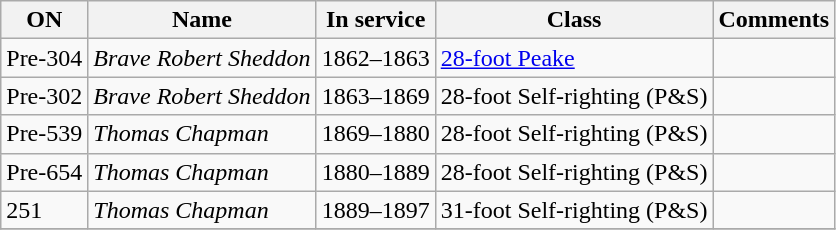<table class="wikitable">
<tr>
<th>ON</th>
<th>Name</th>
<th>In service</th>
<th>Class</th>
<th>Comments</th>
</tr>
<tr>
<td>Pre-304</td>
<td><em>Brave Robert Sheddon</em></td>
<td>1862–1863</td>
<td><a href='#'>28-foot Peake</a></td>
<td></td>
</tr>
<tr>
<td>Pre-302</td>
<td><em>Brave Robert Sheddon</em></td>
<td>1863–1869</td>
<td>28-foot Self-righting (P&S)</td>
<td></td>
</tr>
<tr>
<td>Pre-539</td>
<td><em>Thomas Chapman</em></td>
<td>1869–1880</td>
<td>28-foot Self-righting (P&S)</td>
<td></td>
</tr>
<tr>
<td>Pre-654</td>
<td><em>Thomas Chapman</em></td>
<td>1880–1889</td>
<td>28-foot Self-righting (P&S)</td>
<td></td>
</tr>
<tr>
<td>251</td>
<td><em>Thomas Chapman</em></td>
<td>1889–1897</td>
<td>31-foot Self-righting (P&S)</td>
<td></td>
</tr>
<tr>
</tr>
</table>
